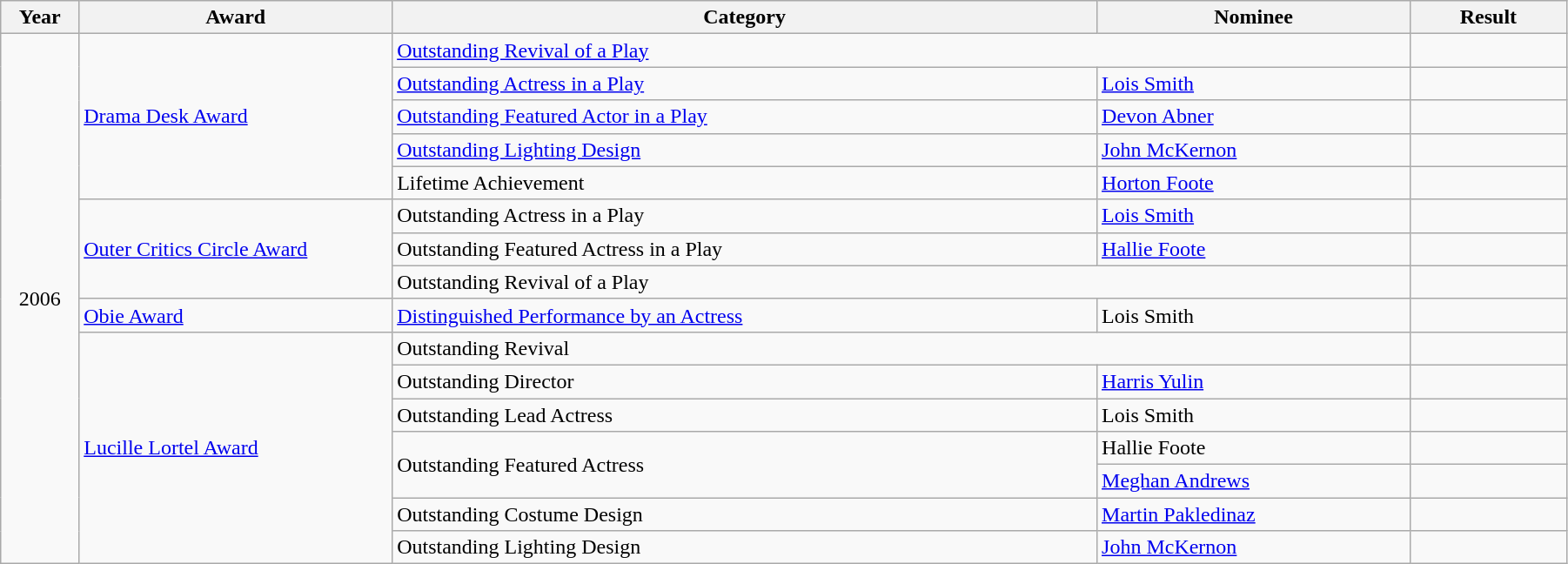<table class="wikitable" width="95%">
<tr>
<th width="5%">Year</th>
<th width="20%">Award</th>
<th width="45%">Category</th>
<th width="20%">Nominee</th>
<th width="10%">Result</th>
</tr>
<tr>
<td rowspan="16" align="center">2006</td>
<td rowspan="5"><a href='#'>Drama Desk Award</a></td>
<td colspan="2"><a href='#'>Outstanding Revival of a Play</a></td>
<td></td>
</tr>
<tr>
<td><a href='#'>Outstanding Actress in a Play</a></td>
<td><a href='#'>Lois Smith</a></td>
<td></td>
</tr>
<tr>
<td><a href='#'>Outstanding Featured Actor in a Play</a></td>
<td><a href='#'>Devon Abner</a></td>
<td></td>
</tr>
<tr>
<td><a href='#'>Outstanding Lighting Design</a></td>
<td><a href='#'>John McKernon</a></td>
<td></td>
</tr>
<tr>
<td>Lifetime Achievement</td>
<td><a href='#'>Horton Foote</a></td>
<td></td>
</tr>
<tr>
<td rowspan="3"><a href='#'>Outer Critics Circle Award</a></td>
<td>Outstanding Actress in a Play</td>
<td><a href='#'>Lois Smith</a></td>
<td></td>
</tr>
<tr>
<td>Outstanding Featured Actress in a Play</td>
<td><a href='#'>Hallie Foote</a></td>
<td></td>
</tr>
<tr>
<td colspan="2">Outstanding Revival of a Play</td>
<td></td>
</tr>
<tr>
<td><a href='#'>Obie Award</a></td>
<td><a href='#'>Distinguished Performance by an Actress</a></td>
<td>Lois Smith</td>
<td></td>
</tr>
<tr>
<td rowspan="7"><a href='#'>Lucille Lortel Award</a></td>
<td colspan="2">Outstanding Revival</td>
<td></td>
</tr>
<tr>
<td>Outstanding Director</td>
<td><a href='#'>Harris Yulin</a></td>
<td></td>
</tr>
<tr>
<td>Outstanding Lead Actress</td>
<td>Lois Smith</td>
<td></td>
</tr>
<tr>
<td rowspan="2">Outstanding Featured Actress</td>
<td>Hallie Foote</td>
<td></td>
</tr>
<tr>
<td><a href='#'>Meghan Andrews</a></td>
<td></td>
</tr>
<tr>
<td>Outstanding Costume Design</td>
<td><a href='#'>Martin Pakledinaz</a></td>
<td></td>
</tr>
<tr>
<td>Outstanding Lighting Design</td>
<td><a href='#'>John McKernon</a></td>
<td></td>
</tr>
</table>
